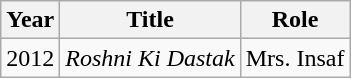<table class="wikitable sortable plainrowheaders">
<tr style="text-align:center;">
<th scope="col">Year</th>
<th scope="col">Title</th>
<th scope="col">Role</th>
</tr>
<tr>
<td>2012</td>
<td><em>Roshni Ki Dastak</em></td>
<td>Mrs. Insaf</td>
</tr>
</table>
